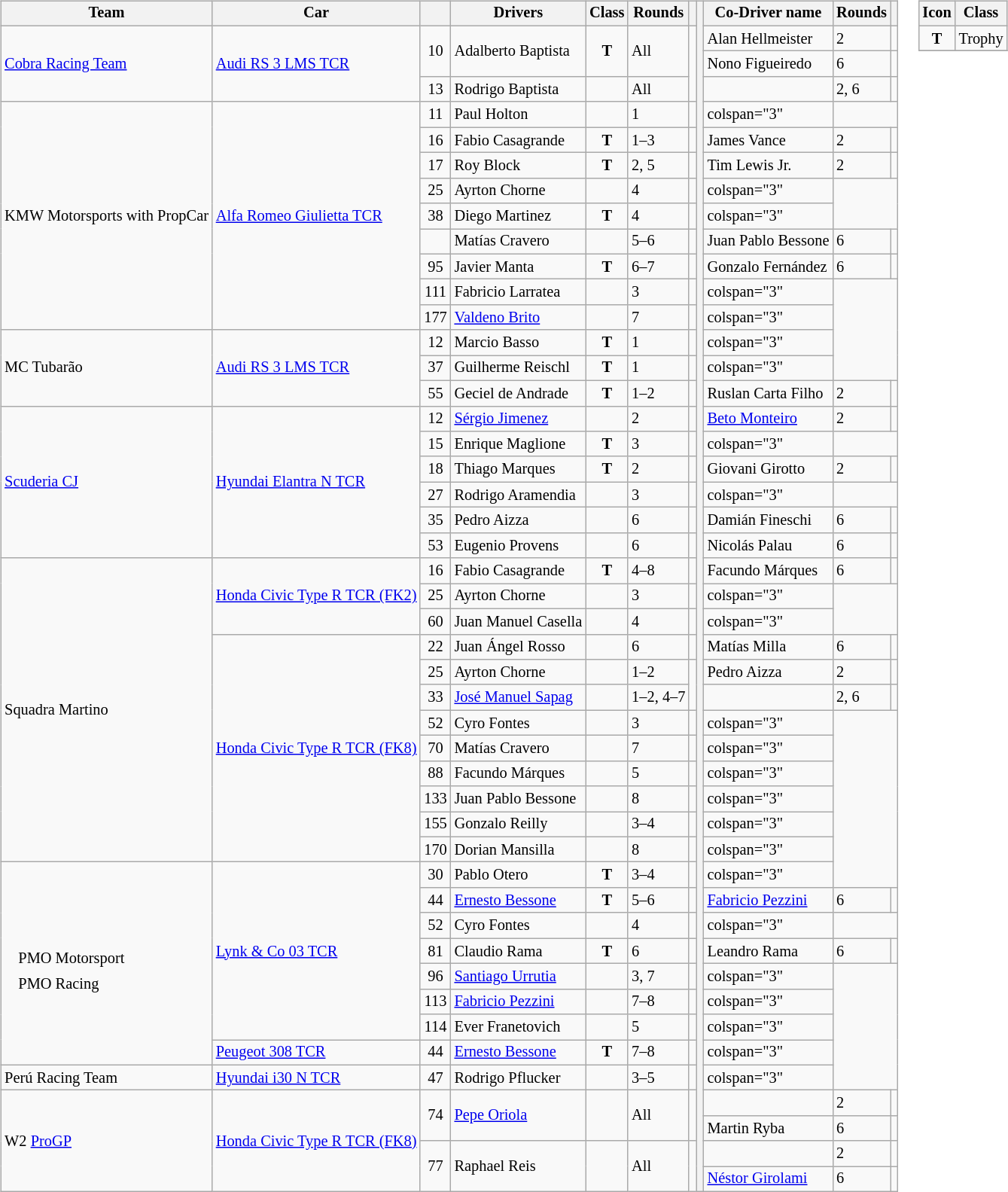<table>
<tr>
<td><br><table class="wikitable" style="font-size: 85%">
<tr>
<th>Team</th>
<th>Car</th>
<th></th>
<th>Drivers</th>
<th>Class</th>
<th>Rounds</th>
<th></th>
<th rowspan="47"></th>
<th>Co-Driver name</th>
<th>Rounds</th>
<th></th>
</tr>
<tr>
<td rowspan=3> <a href='#'>Cobra Racing Team</a></td>
<td rowspan=3><a href='#'>Audi RS 3 LMS TCR</a></td>
<td rowspan=2 align="center">10</td>
<td rowspan=2> Adalberto Baptista</td>
<td rowspan=2 align=center><strong><span>T</span></strong></td>
<td rowspan=2>All</td>
<td rowspan="3"></td>
<td> Alan Hellmeister</td>
<td>2</td>
<td></td>
</tr>
<tr>
<td> Nono Figueiredo</td>
<td>6</td>
<td></td>
</tr>
<tr>
<td align="center">13</td>
<td> Rodrigo Baptista</td>
<td></td>
<td>All</td>
<td></td>
<td>2, 6</td>
<td></td>
</tr>
<tr>
<td rowspan="9"> KMW Motorsports with PropCar</td>
<td rowspan="9"><a href='#'>Alfa Romeo Giulietta TCR</a></td>
<td align="center">11</td>
<td> Paul Holton</td>
<td></td>
<td>1</td>
<td></td>
<td>colspan="3" </td>
</tr>
<tr>
<td align="center">16</td>
<td> Fabio Casagrande</td>
<td align=center><strong><span>T</span></strong></td>
<td>1–3</td>
<td></td>
<td> James Vance</td>
<td>2</td>
<td></td>
</tr>
<tr>
<td align="center">17</td>
<td> Roy Block</td>
<td align=center><strong><span>T</span></strong></td>
<td>2, 5</td>
<td></td>
<td> Tim Lewis Jr.</td>
<td>2</td>
<td></td>
</tr>
<tr>
<td align="center">25</td>
<td> Ayrton Chorne</td>
<td></td>
<td>4</td>
<td></td>
<td>colspan="3" </td>
</tr>
<tr>
<td align="center">38</td>
<td> Diego Martinez</td>
<td align=center><strong><span>T</span></strong></td>
<td>4</td>
<td></td>
<td>colspan="3" </td>
</tr>
<tr>
<td align="center"></td>
<td> Matías Cravero</td>
<td></td>
<td>5–6</td>
<td></td>
<td> Juan Pablo Bessone</td>
<td>6</td>
<td></td>
</tr>
<tr>
<td align="center">95</td>
<td> Javier Manta</td>
<td align=center><strong><span>T</span></strong></td>
<td>6–7</td>
<td></td>
<td> Gonzalo Fernández</td>
<td>6</td>
<td></td>
</tr>
<tr>
<td align="center">111</td>
<td> Fabricio Larratea</td>
<td></td>
<td>3</td>
<td></td>
<td>colspan="3" </td>
</tr>
<tr>
<td align="center">177</td>
<td> <a href='#'>Valdeno Brito</a></td>
<td></td>
<td>7</td>
<td></td>
<td>colspan="3" </td>
</tr>
<tr>
<td rowspan=3> MC Tubarão</td>
<td rowspan=3><a href='#'>Audi RS 3 LMS TCR</a></td>
<td align="center">12</td>
<td> Marcio Basso</td>
<td align=center><strong><span>T</span></strong></td>
<td>1</td>
<td></td>
<td>colspan="3" </td>
</tr>
<tr>
<td align="center">37</td>
<td> Guilherme Reischl</td>
<td align=center><strong><span>T</span></strong></td>
<td>1</td>
<td></td>
<td>colspan="3" </td>
</tr>
<tr>
<td align=center>55</td>
<td> Geciel de Andrade</td>
<td align=center><strong><span>T</span></strong></td>
<td>1–2</td>
<td></td>
<td> Ruslan Carta Filho</td>
<td>2</td>
<td></td>
</tr>
<tr>
<td rowspan=6> <a href='#'>Scuderia CJ</a></td>
<td rowspan=6><a href='#'>Hyundai Elantra N TCR</a></td>
<td align="center">12</td>
<td> <a href='#'>Sérgio Jimenez</a></td>
<td></td>
<td>2</td>
<td></td>
<td> <a href='#'>Beto Monteiro</a></td>
<td>2</td>
<td></td>
</tr>
<tr>
<td align="center">15</td>
<td> Enrique Maglione</td>
<td align=center><strong><span>T</span></strong></td>
<td>3</td>
<td></td>
<td>colspan="3" </td>
</tr>
<tr>
<td align="center">18</td>
<td> Thiago Marques</td>
<td align=center><strong><span>T</span></strong></td>
<td>2</td>
<td></td>
<td> Giovani Girotto</td>
<td>2</td>
<td></td>
</tr>
<tr>
<td align="center">27</td>
<td> Rodrigo Aramendia</td>
<td></td>
<td>3</td>
<td></td>
<td>colspan="3" </td>
</tr>
<tr>
<td align="center">35</td>
<td> Pedro Aizza</td>
<td></td>
<td>6</td>
<td></td>
<td> Damián Fineschi</td>
<td>6</td>
<td></td>
</tr>
<tr>
<td align="center">53</td>
<td> Eugenio Provens</td>
<td></td>
<td>6</td>
<td></td>
<td> Nicolás Palau</td>
<td>6</td>
<td></td>
</tr>
<tr>
<td rowspan="12"> Squadra Martino</td>
<td rowspan="3"><a href='#'>Honda Civic Type R TCR (FK2)</a></td>
<td align=center>16</td>
<td> Fabio Casagrande</td>
<td align=center><strong><span>T</span></strong></td>
<td>4–8</td>
<td></td>
<td> Facundo Márques</td>
<td>6</td>
<td></td>
</tr>
<tr>
<td align=center>25</td>
<td> Ayrton Chorne</td>
<td></td>
<td>3</td>
<td></td>
<td>colspan="3" </td>
</tr>
<tr>
<td align=center>60</td>
<td> Juan Manuel Casella</td>
<td></td>
<td>4</td>
<td></td>
<td>colspan="3" </td>
</tr>
<tr>
<td rowspan="9"><a href='#'>Honda Civic Type R TCR (FK8)</a></td>
<td align="center">22</td>
<td> Juan Ángel Rosso</td>
<td></td>
<td>6</td>
<td></td>
<td> Matías Milla</td>
<td>6</td>
<td></td>
</tr>
<tr>
<td align=center>25</td>
<td> Ayrton Chorne</td>
<td></td>
<td>1–2</td>
<td rowspan="2"></td>
<td> Pedro Aizza</td>
<td>2</td>
<td></td>
</tr>
<tr>
<td align=center>33</td>
<td> <a href='#'>José Manuel Sapag</a></td>
<td></td>
<td>1–2, 4–7</td>
<td></td>
<td>2, 6</td>
<td></td>
</tr>
<tr>
<td align="center">52</td>
<td> Cyro Fontes</td>
<td></td>
<td>3</td>
<td></td>
<td>colspan="3" </td>
</tr>
<tr>
<td align="center">70</td>
<td> Matías Cravero</td>
<td></td>
<td>7</td>
<td></td>
<td>colspan="3" </td>
</tr>
<tr>
<td align="center">88</td>
<td> Facundo Márques</td>
<td></td>
<td>5</td>
<td></td>
<td>colspan="3" </td>
</tr>
<tr>
<td align="center">133</td>
<td> Juan Pablo Bessone</td>
<td></td>
<td>8</td>
<td></td>
<td>colspan="3" </td>
</tr>
<tr>
<td align="center">155</td>
<td> Gonzalo Reilly</td>
<td></td>
<td>3–4</td>
<td></td>
<td>colspan="3" </td>
</tr>
<tr>
<td align="center">170</td>
<td> Dorian Mansilla</td>
<td></td>
<td>8</td>
<td></td>
<td>colspan="3" </td>
</tr>
<tr>
<td rowspan="8"><br><table style="float: left; border-top:transparent; border-right:transparent; border-bottom:transparent; border-left:transparent;">
<tr>
<td style=" border-top:transparent; border-right:transparent; border-bottom:transparent; border-left:transparent;" rowspan=18></td>
<td style=" border-top:transparent; border-right:transparent; border-bottom:transparent; border-left:transparent;">PMO Motorsport</td>
</tr>
<tr>
<td style=" border-top:transparent; border-right:transparent; border-bottom:transparent; border-left:transparent;">PMO Racing</td>
</tr>
<tr>
</tr>
</table>
</td>
<td rowspan="7"><a href='#'>Lynk & Co 03 TCR</a></td>
<td align="center">30</td>
<td> Pablo Otero</td>
<td align=center><strong><span>T</span></strong></td>
<td>3–4</td>
<td></td>
<td>colspan="3" </td>
</tr>
<tr>
<td align="center">44</td>
<td> <a href='#'>Ernesto Bessone</a></td>
<td align=center><strong><span>T</span></strong></td>
<td>5–6</td>
<td></td>
<td> <a href='#'>Fabricio Pezzini</a></td>
<td>6</td>
<td></td>
</tr>
<tr>
<td align="center">52</td>
<td> Cyro Fontes</td>
<td></td>
<td>4</td>
<td></td>
<td>colspan="3" </td>
</tr>
<tr>
<td align="center">81</td>
<td> Claudio Rama</td>
<td align=center><strong><span>T</span></strong></td>
<td>6</td>
<td></td>
<td> Leandro Rama</td>
<td>6</td>
<td></td>
</tr>
<tr>
<td align=center>96</td>
<td> <a href='#'>Santiago Urrutia</a></td>
<td></td>
<td>3, 7</td>
<td></td>
<td>colspan="3" </td>
</tr>
<tr>
<td align="center">113</td>
<td> <a href='#'>Fabricio Pezzini</a></td>
<td></td>
<td>7–8</td>
<td></td>
<td>colspan="3" </td>
</tr>
<tr>
<td align="center">114</td>
<td> Ever Franetovich</td>
<td></td>
<td>5</td>
<td></td>
<td>colspan="3" </td>
</tr>
<tr>
<td><a href='#'>Peugeot 308 TCR</a></td>
<td align="center">44</td>
<td> <a href='#'>Ernesto Bessone</a></td>
<td align=center><strong><span>T</span></strong></td>
<td>7–8</td>
<td></td>
<td>colspan="3" </td>
</tr>
<tr>
<td> Perú Racing Team</td>
<td><a href='#'>Hyundai i30 N TCR</a></td>
<td align="center">47</td>
<td> Rodrigo Pflucker</td>
<td></td>
<td>3–5</td>
<td></td>
<td>colspan="3" </td>
</tr>
<tr>
<td rowspan=4> W2 <a href='#'>ProGP</a></td>
<td rowspan=4><a href='#'>Honda Civic Type R TCR (FK8)</a></td>
<td rowspan=2 align=center>74</td>
<td rowspan=2> <a href='#'>Pepe Oriola</a></td>
<td rowspan=2></td>
<td rowspan=2>All</td>
<td rowspan=2></td>
<td></td>
<td>2</td>
<td></td>
</tr>
<tr>
<td> Martin Ryba</td>
<td>6</td>
<td></td>
</tr>
<tr>
<td rowspan=2 align="center">77</td>
<td rowspan=2> Raphael Reis</td>
<td rowspan=2></td>
<td rowspan=2>All</td>
<td rowspan=2></td>
<td></td>
<td>2</td>
<td></td>
</tr>
<tr>
<td> <a href='#'>Néstor Girolami</a></td>
<td>6</td>
<td></td>
</tr>
</table>
</td>
<td valign=top><br><table align="right" class="wikitable" style="font-size: 85%">
<tr>
<th>Icon</th>
<th>Class</th>
</tr>
<tr>
<td align=center><strong><span>T</span></strong></td>
<td>Trophy</td>
</tr>
<tr>
</tr>
</table>
</td>
</tr>
</table>
